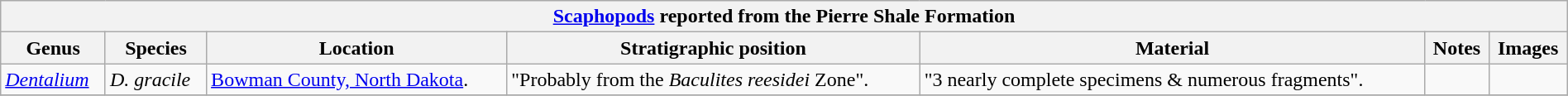<table class="wikitable" align="center" width="100%">
<tr>
<th colspan="7" align="center"><strong><a href='#'>Scaphopods</a> reported from the Pierre Shale Formation</strong></th>
</tr>
<tr>
<th>Genus</th>
<th>Species</th>
<th>Location</th>
<th><strong>Stratigraphic position</strong></th>
<th><strong>Material</strong></th>
<th>Notes</th>
<th>Images</th>
</tr>
<tr>
<td><em><a href='#'>Dentalium</a></em></td>
<td><em>D. gracile</em></td>
<td><a href='#'>Bowman County, North Dakota</a>.</td>
<td>"Probably from the <em>Baculites reesidei</em> Zone".</td>
<td>"3 nearly complete specimens & numerous fragments".</td>
<td></td>
<td></td>
</tr>
<tr>
</tr>
</table>
